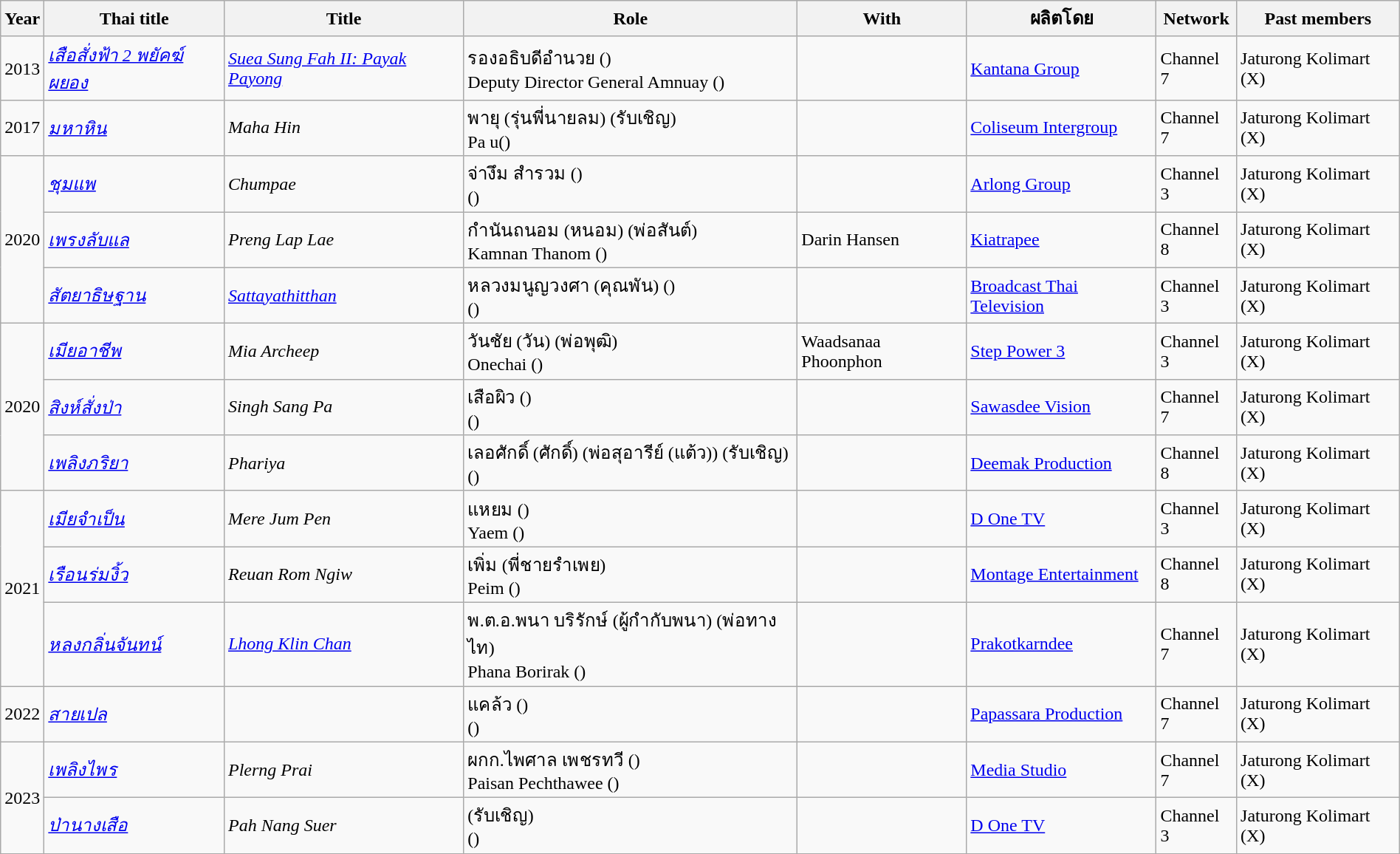<table class="wikitable" width = 100%>
<tr>
<th><strong>Year</strong></th>
<th><strong>Thai title</strong></th>
<th><strong>Title</strong></th>
<th><strong>Role</strong></th>
<th><strong>With</strong></th>
<th>ผลิตโดย</th>
<th><strong>Network</strong></th>
<th><strong>Past members</strong></th>
</tr>
<tr>
<td rowspan="1">2013</td>
<td><em><a href='#'>เสือสั่งฟ้า 2 พยัคฆ์ผยอง</a></em></td>
<td><em><a href='#'>Suea Sung Fah II: Payak Payong</a></em></td>
<td>รองอธิบดีอำนวย ()<br>Deputy Director General Amnuay ()</td>
<td></td>
<td><a href='#'>Kantana Group</a></td>
<td>Channel 7</td>
<td>Jaturong Kolimart (X)</td>
</tr>
<tr>
<td rowspan="1">2017</td>
<td><em><a href='#'>มหาหิน</a></em></td>
<td><em>Maha Hin</em></td>
<td>พายุ (รุ่นพี่นายลม) (รับเชิญ) <br> Pa u()</td>
<td></td>
<td><a href='#'>Coliseum Intergroup</a></td>
<td>Channel 7</td>
<td>Jaturong Kolimart (X)</td>
</tr>
<tr>
<td rowspan="3">2020</td>
<td><em><a href='#'>ชุมแพ</a></em></td>
<td><em>Chumpae</em></td>
<td>จ่างึม สำรวม () <br> ()</td>
<td></td>
<td><a href='#'>Arlong Group</a></td>
<td>Channel 3</td>
<td>Jaturong Kolimart (X)</td>
</tr>
<tr>
<td><em><a href='#'>เพรงลับแล</a></em></td>
<td><em>Preng Lap Lae</em></td>
<td>กำนันถนอม (หนอม) (พ่อสันต์) <br> Kamnan Thanom ()</td>
<td>Darin Hansen</td>
<td><a href='#'>Kiatrapee</a></td>
<td>Channel 8</td>
<td>Jaturong Kolimart (X)</td>
</tr>
<tr>
<td><em><a href='#'>สัตยาธิษฐาน</a></em></td>
<td><em><a href='#'>Sattayathitthan</a></em></td>
<td>หลวงมนูญวงศา (คุณพัน) () <br> ()</td>
<td></td>
<td><a href='#'>Broadcast Thai Television</a></td>
<td>Channel 3</td>
<td>Jaturong Kolimart (X)</td>
</tr>
<tr>
<td rowspan="3">2020</td>
<td><em><a href='#'>เมียอาชีพ</a></em></td>
<td><em>Mia Archeep</em></td>
<td>วันชัย (วัน) (พ่อพุฒิ) <br> Onechai ()</td>
<td>Waadsanaa Phoonphon</td>
<td><a href='#'>Step Power 3</a></td>
<td>Channel 3</td>
<td>Jaturong Kolimart (X)</td>
</tr>
<tr>
<td><em><a href='#'>สิงห์สั่งป่า</a></em></td>
<td><em>Singh Sang Pa</em></td>
<td>เสือผิว () <br> ()</td>
<td></td>
<td><a href='#'>Sawasdee Vision</a></td>
<td>Channel 7</td>
<td>Jaturong Kolimart (X)</td>
</tr>
<tr>
<td><em><a href='#'>เพลิงภริยา</a></em></td>
<td><em>Phariya</em></td>
<td>เลอศักดิ์ (ศักดิ์) (พ่อสุอารีย์ (แต้ว)) (รับเชิญ) <br> ()</td>
<td></td>
<td><a href='#'>Deemak Production</a></td>
<td>Channel 8</td>
<td>Jaturong Kolimart (X)</td>
</tr>
<tr>
<td rowspan="3">2021</td>
<td><em><a href='#'>เมียจำเป็น</a></em></td>
<td><em>Mere Jum Pen</em></td>
<td>แหยม () <br> Yaem ()</td>
<td></td>
<td><a href='#'>D One TV</a></td>
<td>Channel 3</td>
<td>Jaturong Kolimart (X)</td>
</tr>
<tr>
<td><em><a href='#'>เรือนร่มงิ้ว</a></em></td>
<td><em>Reuan Rom Ngiw</em></td>
<td>เพิ่ม (พี่ชายรำเพย) <br> Peim ()</td>
<td></td>
<td><a href='#'>Montage Entertainment</a></td>
<td>Channel 8</td>
<td>Jaturong Kolimart (X)</td>
</tr>
<tr>
<td><em><a href='#'>หลงกลิ่นจันทน์</a></em></td>
<td><em><a href='#'>Lhong Klin Chan</a></em></td>
<td>พ.ต.อ.พนา บริรักษ์ (ผู้กำกับพนา) (พ่อทางไท) <br> Phana Borirak ()</td>
<td></td>
<td><a href='#'>Prakotkarndee</a></td>
<td>Channel 7</td>
<td>Jaturong Kolimart (X)</td>
</tr>
<tr>
<td rowspan="1">2022</td>
<td><em><a href='#'>สายเปล</a></em></td>
<td><em> </em></td>
<td>แคล้ว () <br> ()</td>
<td></td>
<td><a href='#'>Papassara Production</a></td>
<td>Channel 7</td>
<td>Jaturong Kolimart (X)</td>
</tr>
<tr>
<td rowspan="2">2023</td>
<td><em><a href='#'>เพลิงไพร</a></em></td>
<td><em>Plerng Prai</em></td>
<td>ผกก.ไพศาล เพชรทวี () <br> Paisan Pechthawee ()</td>
<td></td>
<td><a href='#'>Media Studio</a></td>
<td>Channel 7</td>
<td>Jaturong Kolimart (X)</td>
</tr>
<tr>
<td><em><a href='#'>ป่านางเสือ</a></em></td>
<td><em>Pah Nang Suer</em></td>
<td>(รับเชิญ) <br> ()</td>
<td></td>
<td><a href='#'>D One TV</a></td>
<td>Channel 3</td>
<td>Jaturong Kolimart (X)</td>
</tr>
<tr>
</tr>
</table>
